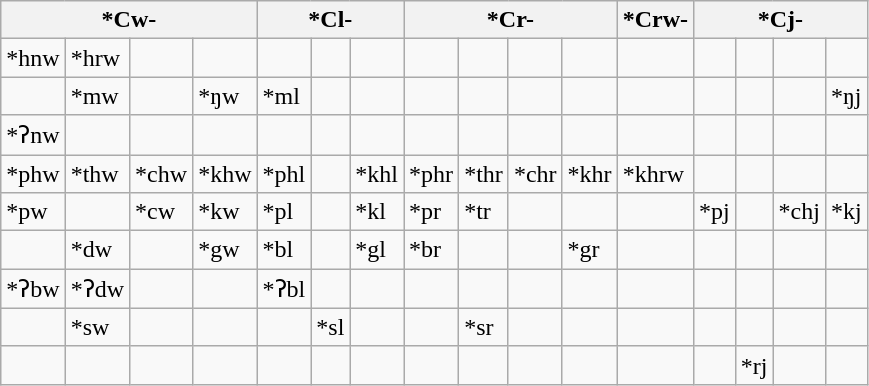<table class="wikitable">
<tr>
<th colspan="4">*Cw-</th>
<th colspan="3">*Cl-</th>
<th colspan="4">*Cr-</th>
<th>*Crw-</th>
<th colspan="4">*Cj-</th>
</tr>
<tr>
<td>*hnw</td>
<td>*hrw</td>
<td></td>
<td></td>
<td></td>
<td></td>
<td></td>
<td></td>
<td></td>
<td></td>
<td></td>
<td></td>
<td></td>
<td></td>
<td></td>
<td></td>
</tr>
<tr>
<td></td>
<td>*mw</td>
<td></td>
<td>*ŋw</td>
<td>*ml</td>
<td></td>
<td></td>
<td></td>
<td></td>
<td></td>
<td></td>
<td></td>
<td></td>
<td></td>
<td></td>
<td>*ŋj</td>
</tr>
<tr>
<td>*ʔnw</td>
<td></td>
<td></td>
<td></td>
<td></td>
<td></td>
<td></td>
<td></td>
<td></td>
<td></td>
<td></td>
<td></td>
<td></td>
<td></td>
<td></td>
<td></td>
</tr>
<tr>
<td>*phw</td>
<td>*thw</td>
<td>*chw</td>
<td>*khw</td>
<td>*phl</td>
<td></td>
<td>*khl</td>
<td>*phr</td>
<td>*thr</td>
<td>*chr</td>
<td>*khr</td>
<td>*khrw</td>
<td></td>
<td></td>
<td></td>
<td></td>
</tr>
<tr>
<td>*pw</td>
<td></td>
<td>*cw</td>
<td>*kw</td>
<td>*pl</td>
<td></td>
<td>*kl</td>
<td>*pr</td>
<td>*tr</td>
<td></td>
<td></td>
<td></td>
<td>*pj</td>
<td></td>
<td>*chj</td>
<td>*kj</td>
</tr>
<tr>
<td></td>
<td>*dw</td>
<td></td>
<td>*gw</td>
<td>*bl</td>
<td></td>
<td>*gl</td>
<td>*br</td>
<td></td>
<td></td>
<td>*gr</td>
<td></td>
<td></td>
<td></td>
<td></td>
<td></td>
</tr>
<tr>
<td>*ʔbw</td>
<td>*ʔdw</td>
<td></td>
<td></td>
<td>*ʔbl</td>
<td></td>
<td></td>
<td></td>
<td></td>
<td></td>
<td></td>
<td></td>
<td></td>
<td></td>
<td></td>
<td></td>
</tr>
<tr>
<td></td>
<td>*sw</td>
<td></td>
<td></td>
<td></td>
<td>*sl</td>
<td></td>
<td></td>
<td>*sr</td>
<td></td>
<td></td>
<td></td>
<td></td>
<td></td>
<td></td>
<td></td>
</tr>
<tr>
<td></td>
<td></td>
<td></td>
<td></td>
<td></td>
<td></td>
<td></td>
<td></td>
<td></td>
<td></td>
<td></td>
<td></td>
<td></td>
<td>*rj</td>
<td></td>
<td></td>
</tr>
</table>
